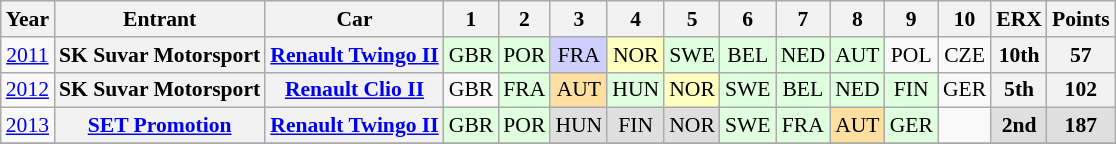<table class="wikitable" border="1" style="text-align:center; font-size:90%;">
<tr valign="top">
<th>Year</th>
<th>Entrant</th>
<th>Car</th>
<th>1</th>
<th>2</th>
<th>3</th>
<th>4</th>
<th>5</th>
<th>6</th>
<th>7</th>
<th>8</th>
<th>9</th>
<th>10</th>
<th>ERX</th>
<th>Points</th>
</tr>
<tr>
<td><a href='#'>2011</a></td>
<th>SK Suvar Motorsport</th>
<th><a href='#'>Renault Twingo II</a></th>
<td style="background:#DFFFDF;">GBR<br></td>
<td style="background:#DFFFDF;">POR<br></td>
<td style="background:#CFCFFF;">FRA<br></td>
<td style="background:#FFFFBF;">NOR<br></td>
<td style="background:#DFFFDF;">SWE<br></td>
<td style="background:#DFFFDF;">BEL<br></td>
<td style="background:#DFFFDF;">NED<br></td>
<td style="background:#DFFFDF;">AUT<br></td>
<td>POL</td>
<td>CZE</td>
<th>10th</th>
<th>57</th>
</tr>
<tr>
<td><a href='#'>2012</a></td>
<th>SK Suvar Motorsport</th>
<th><a href='#'>Renault Clio II</a></th>
<td>GBR</td>
<td style="background:#DFFFDF;">FRA<br></td>
<td style="background:#FFDF9F;">AUT<br></td>
<td style="background:#DFFFDF;">HUN<br></td>
<td style="background:#FFFFBF;">NOR<br></td>
<td style="background:#DFFFDF;">SWE<br></td>
<td style="background:#DFFFDF;">BEL<br></td>
<td style="background:#DFFFDF;">NED<br></td>
<td style="background:#DFFFDF;">FIN<br></td>
<td>GER</td>
<th>5th</th>
<th>102</th>
</tr>
<tr>
<td><a href='#'>2013</a></td>
<th><a href='#'>SET Promotion</a></th>
<th><a href='#'>Renault Twingo II</a></th>
<td style="background:#DFFFDF;">GBR<br></td>
<td style="background:#DFFFDF;">POR<br></td>
<td style="background:#DFDFDF;">HUN<br></td>
<td style="background:#DFDFDF;">FIN<br></td>
<td style="background:#DFDFDF;">NOR<br></td>
<td style="background:#DFFFDF;">SWE<br></td>
<td style="background:#DFFFDF;">FRA<br></td>
<td style="background:#FFDF9F;">AUT<br></td>
<td style="background:#DFFFDF;">GER<br></td>
<td></td>
<th style="background:#DFDFDF;">2nd</th>
<th style="background:#DFDFDF;">187</th>
</tr>
<tr>
</tr>
</table>
